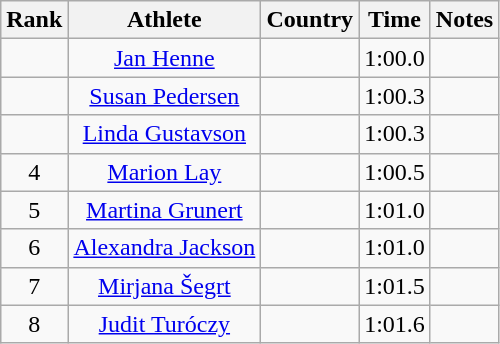<table class="wikitable sortable" style="text-align:center">
<tr>
<th>Rank</th>
<th>Athlete</th>
<th>Country</th>
<th>Time</th>
<th>Notes</th>
</tr>
<tr>
<td></td>
<td><a href='#'>Jan Henne</a></td>
<td align=left></td>
<td>1:00.0</td>
<td><strong> </strong></td>
</tr>
<tr>
<td></td>
<td><a href='#'>Susan Pedersen</a></td>
<td align=left></td>
<td>1:00.3</td>
<td><strong>  </strong></td>
</tr>
<tr>
<td></td>
<td><a href='#'>Linda Gustavson</a></td>
<td align=left></td>
<td>1:00.3</td>
<td><strong> </strong></td>
</tr>
<tr>
<td>4</td>
<td><a href='#'>Marion Lay</a></td>
<td align=left></td>
<td>1:00.5</td>
<td><strong> </strong></td>
</tr>
<tr>
<td>5</td>
<td><a href='#'>Martina Grunert</a></td>
<td align=left></td>
<td>1:01.0</td>
<td><strong> </strong></td>
</tr>
<tr>
<td>6</td>
<td><a href='#'>Alexandra Jackson</a></td>
<td align=left></td>
<td>1:01.0</td>
<td><strong> </strong></td>
</tr>
<tr>
<td>7</td>
<td><a href='#'>Mirjana Šegrt</a></td>
<td align=left></td>
<td>1:01.5</td>
<td><strong> </strong></td>
</tr>
<tr>
<td>8</td>
<td><a href='#'>Judit Turóczy</a></td>
<td align=left></td>
<td>1:01.6</td>
<td><strong> </strong></td>
</tr>
</table>
